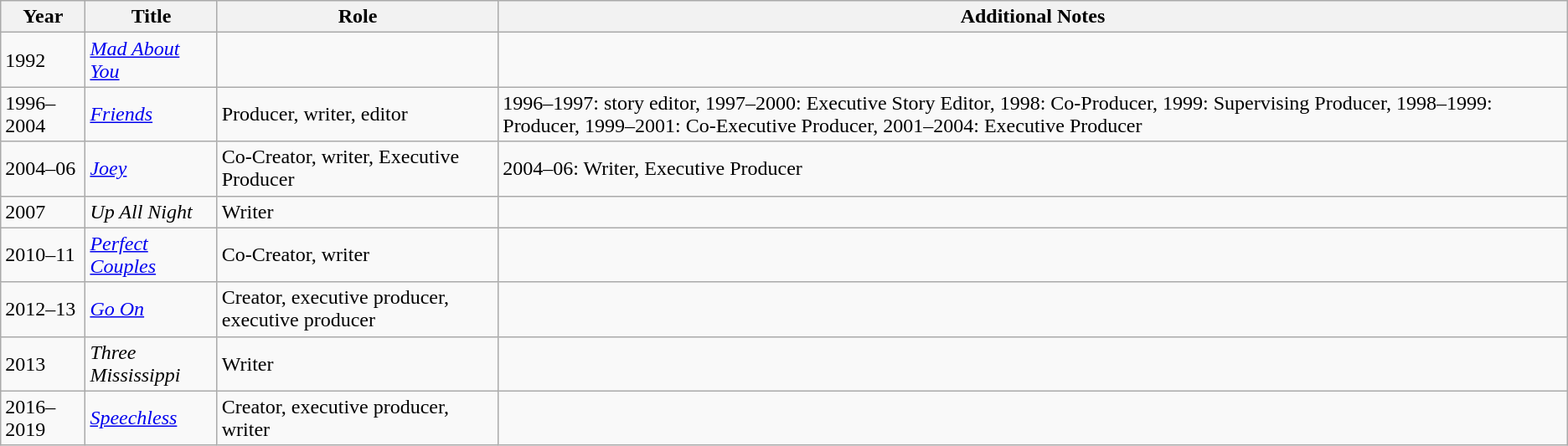<table class="wikitable sortable">
<tr>
<th>Year</th>
<th>Title</th>
<th>Role</th>
<th class="unsortable">Additional Notes</th>
</tr>
<tr>
<td>1992</td>
<td><em><a href='#'>Mad About You</a></em></td>
<td></td>
<td></td>
</tr>
<tr>
<td>1996–2004</td>
<td><em><a href='#'>Friends</a></em></td>
<td>Producer, writer, editor</td>
<td>1996–1997: story editor, 1997–2000: Executive Story Editor, 1998: Co-Producer, 1999: Supervising Producer, 1998–1999: Producer, 1999–2001: Co-Executive Producer, 2001–2004: Executive Producer</td>
</tr>
<tr>
<td>2004–06</td>
<td><em><a href='#'>Joey</a></em></td>
<td>Co-Creator, writer, Executive Producer</td>
<td>2004–06: Writer, Executive Producer</td>
</tr>
<tr>
<td>2007</td>
<td><em>Up All Night</em> </td>
<td>Writer</td>
<td></td>
</tr>
<tr>
<td>2010–11</td>
<td><em><a href='#'>Perfect Couples</a></em></td>
<td>Co-Creator, writer</td>
<td></td>
</tr>
<tr>
<td>2012–13</td>
<td><em><a href='#'>Go On</a></em></td>
<td>Creator, executive producer, executive producer</td>
<td></td>
</tr>
<tr>
<td>2013</td>
<td><em>Three Mississippi</em></td>
<td>Writer</td>
<td></td>
</tr>
<tr>
<td>2016–2019</td>
<td><em><a href='#'>Speechless</a></em></td>
<td>Creator, executive producer, writer</td>
<td></td>
</tr>
</table>
